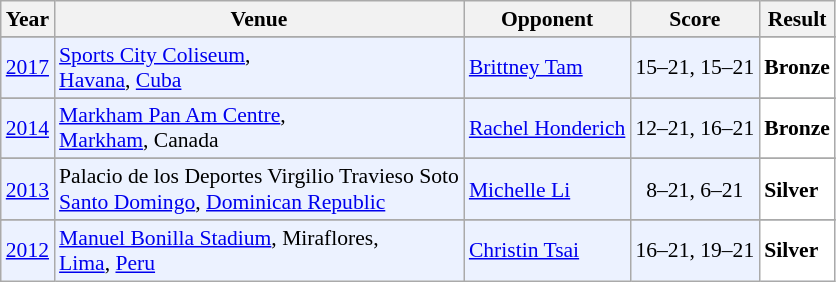<table class="sortable wikitable" style="font-size: 90%;">
<tr>
<th>Year</th>
<th>Venue</th>
<th>Opponent</th>
<th>Score</th>
<th>Result</th>
</tr>
<tr>
</tr>
<tr style="background:#ECF2FF">
<td align="center"><a href='#'>2017</a></td>
<td align="left"><a href='#'>Sports City Coliseum</a>,<br><a href='#'>Havana</a>, <a href='#'>Cuba</a></td>
<td align="left"> <a href='#'>Brittney Tam</a></td>
<td align="center">15–21, 15–21</td>
<td style="text-align:left; background:white"> <strong>Bronze</strong></td>
</tr>
<tr>
</tr>
<tr style="background:#ECF2FF">
<td align="center"><a href='#'>2014</a></td>
<td align="left"><a href='#'>Markham Pan Am Centre</a>,<br><a href='#'>Markham</a>, Canada</td>
<td align="left"> <a href='#'>Rachel Honderich</a></td>
<td align="center">12–21, 16–21</td>
<td style="text-align:left; background:white"> <strong>Bronze</strong></td>
</tr>
<tr>
</tr>
<tr style="background:#ECF2FF">
<td align="center"><a href='#'>2013</a></td>
<td align="left">Palacio de los Deportes Virgilio Travieso Soto<br><a href='#'>Santo Domingo</a>, <a href='#'>Dominican Republic</a></td>
<td align="left"> <a href='#'>Michelle Li</a></td>
<td align="center">8–21, 6–21</td>
<td style="text-align:left; background:white"> <strong>Silver</strong></td>
</tr>
<tr>
</tr>
<tr style="background:#ECF2FF">
<td align="center"><a href='#'>2012</a></td>
<td align="left"><a href='#'>Manuel Bonilla Stadium</a>, Miraflores,<br><a href='#'>Lima</a>, <a href='#'>Peru</a></td>
<td align="left"> <a href='#'>Christin Tsai</a></td>
<td align="center">16–21, 19–21</td>
<td style="text-align:left; background:white"> <strong>Silver</strong></td>
</tr>
</table>
